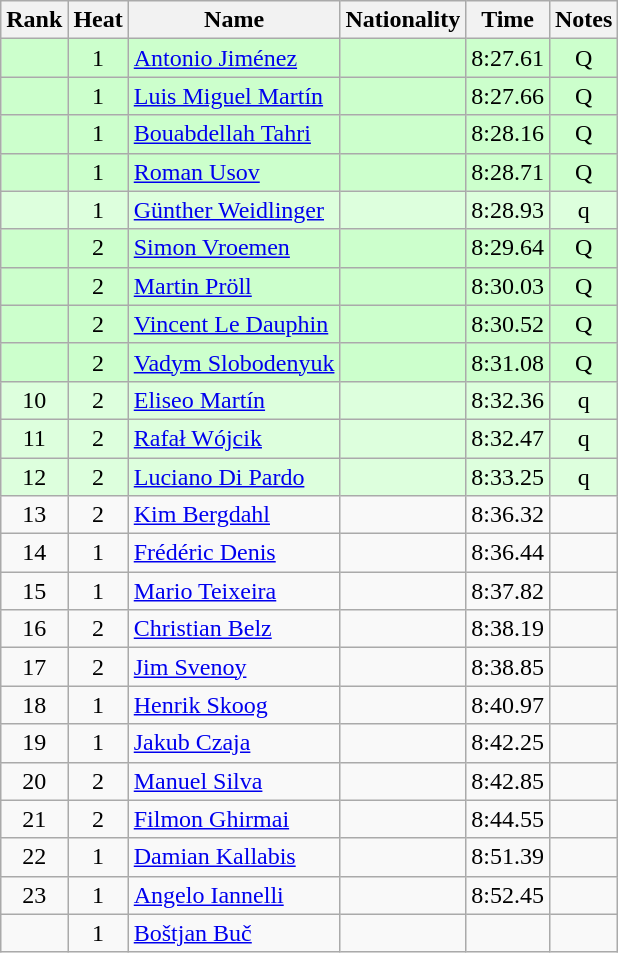<table class="wikitable sortable" style="text-align:center">
<tr>
<th>Rank</th>
<th>Heat</th>
<th>Name</th>
<th>Nationality</th>
<th>Time</th>
<th>Notes</th>
</tr>
<tr bgcolor=ccffcc>
<td></td>
<td>1</td>
<td align=left><a href='#'>Antonio Jiménez</a></td>
<td align=left></td>
<td>8:27.61</td>
<td>Q</td>
</tr>
<tr bgcolor=ccffcc>
<td></td>
<td>1</td>
<td align=left><a href='#'>Luis Miguel Martín</a></td>
<td align=left></td>
<td>8:27.66</td>
<td>Q</td>
</tr>
<tr bgcolor=ccffcc>
<td></td>
<td>1</td>
<td align=left><a href='#'>Bouabdellah Tahri</a></td>
<td align=left></td>
<td>8:28.16</td>
<td>Q</td>
</tr>
<tr bgcolor=ccffcc>
<td></td>
<td>1</td>
<td align=left><a href='#'>Roman Usov</a></td>
<td align=left></td>
<td>8:28.71</td>
<td>Q</td>
</tr>
<tr bgcolor=ddffdd>
<td></td>
<td>1</td>
<td align=left><a href='#'>Günther Weidlinger</a></td>
<td align=left></td>
<td>8:28.93</td>
<td>q</td>
</tr>
<tr bgcolor=ccffcc>
<td></td>
<td>2</td>
<td align=left><a href='#'>Simon Vroemen</a></td>
<td align=left></td>
<td>8:29.64</td>
<td>Q</td>
</tr>
<tr bgcolor=ccffcc>
<td></td>
<td>2</td>
<td align=left><a href='#'>Martin Pröll</a></td>
<td align=left></td>
<td>8:30.03</td>
<td>Q</td>
</tr>
<tr bgcolor=ccffcc>
<td></td>
<td>2</td>
<td align=left><a href='#'>Vincent Le Dauphin</a></td>
<td align=left></td>
<td>8:30.52</td>
<td>Q</td>
</tr>
<tr bgcolor=ccffcc>
<td></td>
<td>2</td>
<td align=left><a href='#'>Vadym Slobodenyuk</a></td>
<td align=left></td>
<td>8:31.08</td>
<td>Q</td>
</tr>
<tr bgcolor=ddffdd>
<td>10</td>
<td>2</td>
<td align=left><a href='#'>Eliseo Martín</a></td>
<td align=left></td>
<td>8:32.36</td>
<td>q</td>
</tr>
<tr bgcolor=ddffdd>
<td>11</td>
<td>2</td>
<td align=left><a href='#'>Rafał Wójcik</a></td>
<td align=left></td>
<td>8:32.47</td>
<td>q</td>
</tr>
<tr bgcolor=ddffdd>
<td>12</td>
<td>2</td>
<td align=left><a href='#'>Luciano Di Pardo</a></td>
<td align=left></td>
<td>8:33.25</td>
<td>q</td>
</tr>
<tr>
<td>13</td>
<td>2</td>
<td align=left><a href='#'>Kim Bergdahl</a></td>
<td align=left></td>
<td>8:36.32</td>
<td></td>
</tr>
<tr>
<td>14</td>
<td>1</td>
<td align=left><a href='#'>Frédéric Denis</a></td>
<td align=left></td>
<td>8:36.44</td>
<td></td>
</tr>
<tr>
<td>15</td>
<td>1</td>
<td align=left><a href='#'>Mario Teixeira</a></td>
<td align=left></td>
<td>8:37.82</td>
<td></td>
</tr>
<tr>
<td>16</td>
<td>2</td>
<td align=left><a href='#'>Christian Belz</a></td>
<td align=left></td>
<td>8:38.19</td>
<td></td>
</tr>
<tr>
<td>17</td>
<td>2</td>
<td align=left><a href='#'>Jim Svenoy</a></td>
<td align=left></td>
<td>8:38.85</td>
<td></td>
</tr>
<tr>
<td>18</td>
<td>1</td>
<td align=left><a href='#'>Henrik Skoog</a></td>
<td align=left></td>
<td>8:40.97</td>
<td></td>
</tr>
<tr>
<td>19</td>
<td>1</td>
<td align=left><a href='#'>Jakub Czaja</a></td>
<td align=left></td>
<td>8:42.25</td>
<td></td>
</tr>
<tr>
<td>20</td>
<td>2</td>
<td align=left><a href='#'>Manuel Silva</a></td>
<td align=left></td>
<td>8:42.85</td>
<td></td>
</tr>
<tr>
<td>21</td>
<td>2</td>
<td align=left><a href='#'>Filmon Ghirmai</a></td>
<td align=left></td>
<td>8:44.55</td>
<td></td>
</tr>
<tr>
<td>22</td>
<td>1</td>
<td align=left><a href='#'>Damian Kallabis</a></td>
<td align=left></td>
<td>8:51.39</td>
<td></td>
</tr>
<tr>
<td>23</td>
<td>1</td>
<td align=left><a href='#'>Angelo Iannelli</a></td>
<td align=left></td>
<td>8:52.45</td>
<td></td>
</tr>
<tr>
<td></td>
<td>1</td>
<td align=left><a href='#'>Boštjan Buč</a></td>
<td align=left></td>
<td></td>
<td></td>
</tr>
</table>
